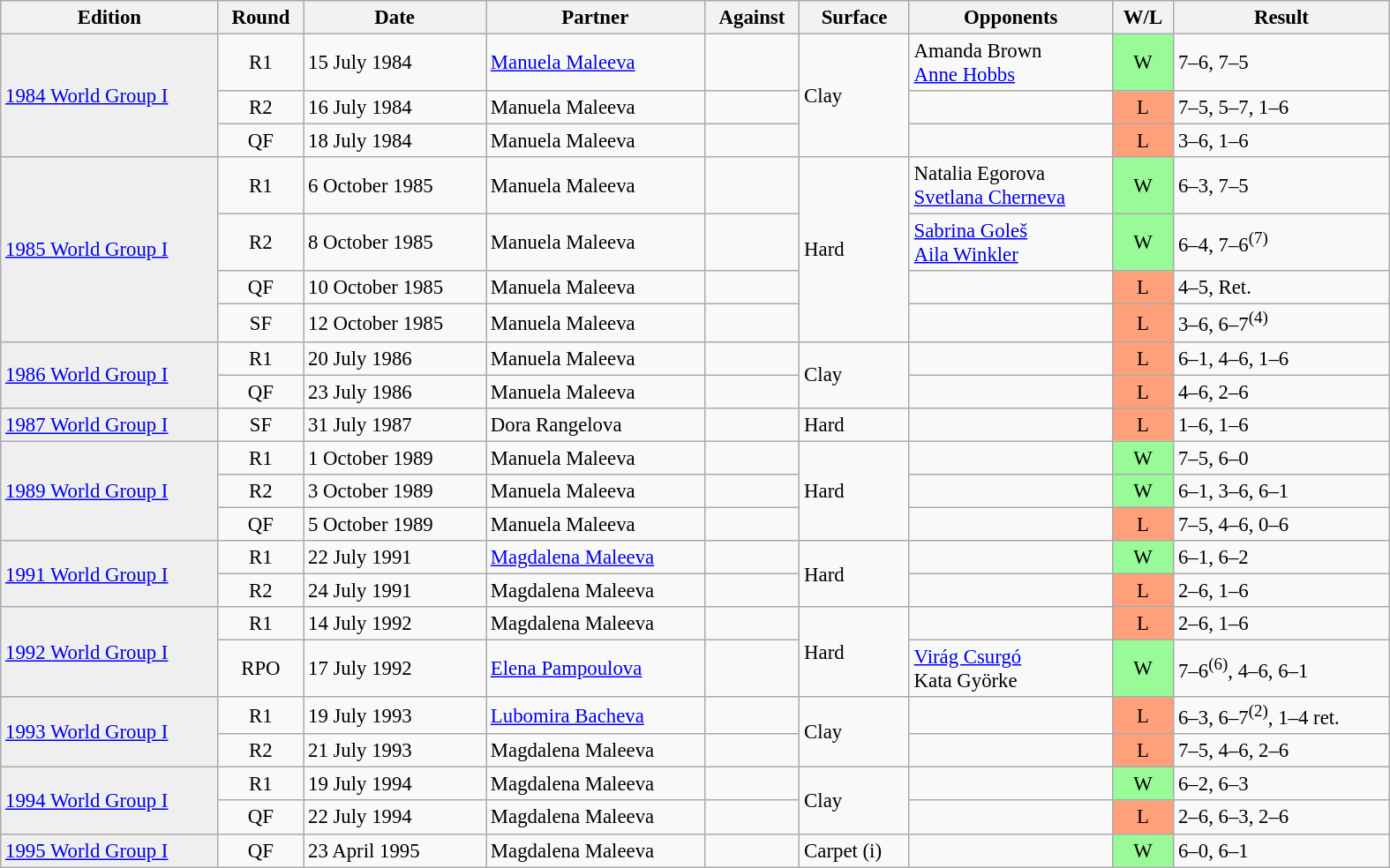<table class="wikitable" style="font-size:95%;" width="1050">
<tr>
<th>Edition</th>
<th>Round</th>
<th>Date</th>
<th>Partner</th>
<th>Against</th>
<th>Surface</th>
<th>Opponents</th>
<th>W/L</th>
<th>Result</th>
</tr>
<tr>
<td bgcolor=#efefef rowspan=3><a href='#'>1984 World Group I</a></td>
<td align=center>R1</td>
<td>15 July 1984</td>
<td> <a href='#'>Manuela Maleeva</a></td>
<td></td>
<td rowspan=3>Clay</td>
<td> Amanda Brown<br> <a href='#'>Anne Hobbs</a></td>
<td bgcolor=#98FB98 align=center>W</td>
<td>7–6, 7–5</td>
</tr>
<tr>
<td align=center>R2</td>
<td>16 July 1984</td>
<td> Manuela Maleeva</td>
<td></td>
<td></td>
<td bgcolor=#FFA07A align=center>L</td>
<td>7–5, 5–7, 1–6</td>
</tr>
<tr>
<td align=center>QF</td>
<td>18 July 1984</td>
<td> Manuela Maleeva</td>
<td></td>
<td></td>
<td bgcolor=#FFA07A align=center>L</td>
<td>3–6, 1–6</td>
</tr>
<tr>
<td bgcolor=#efefef rowspan=4><a href='#'>1985 World Group I</a></td>
<td align=center>R1</td>
<td>6 October 1985</td>
<td> Manuela Maleeva</td>
<td></td>
<td rowspan=4>Hard</td>
<td> Natalia Egorova<br> <a href='#'>Svetlana Cherneva</a></td>
<td bgcolor=#98FB98 align=center>W</td>
<td>6–3, 7–5</td>
</tr>
<tr>
<td align=center>R2</td>
<td>8 October 1985</td>
<td> Manuela Maleeva</td>
<td></td>
<td> <a href='#'>Sabrina Goleš</a><br> <a href='#'>Aila Winkler</a></td>
<td bgcolor=#98FB98 align=center>W</td>
<td>6–4, 7–6<sup>(7)</sup></td>
</tr>
<tr>
<td align=center>QF</td>
<td>10 October 1985</td>
<td> Manuela Maleeva</td>
<td></td>
<td></td>
<td bgcolor=#FFA07A align=center>L</td>
<td>4–5, Ret.</td>
</tr>
<tr>
<td align=center>SF</td>
<td>12 October 1985</td>
<td> Manuela Maleeva</td>
<td></td>
<td></td>
<td bgcolor=#FFA07A align=center>L</td>
<td>3–6, 6–7<sup>(4)</sup></td>
</tr>
<tr>
<td bgcolor=#efefef rowspan=2><a href='#'>1986 World Group I</a></td>
<td align=center>R1</td>
<td>20 July 1986</td>
<td> Manuela Maleeva</td>
<td></td>
<td rowspan=2>Clay</td>
<td></td>
<td bgcolor=#FFA07A align=center>L</td>
<td>6–1, 4–6, 1–6</td>
</tr>
<tr>
<td align=center>QF</td>
<td>23 July 1986</td>
<td> Manuela Maleeva</td>
<td></td>
<td></td>
<td bgcolor=#FFA07A align=center>L</td>
<td>4–6, 2–6</td>
</tr>
<tr>
<td bgcolor=#efefef><a href='#'>1987 World Group I</a></td>
<td align=center>SF</td>
<td>31 July 1987</td>
<td> Dora Rangelova</td>
<td></td>
<td>Hard</td>
<td></td>
<td bgcolor=#FFA07A align=center>L</td>
<td>1–6, 1–6</td>
</tr>
<tr>
<td bgcolor=#efefef rowspan=3><a href='#'>1989 World Group I</a></td>
<td align=center>R1</td>
<td>1 October 1989</td>
<td> Manuela Maleeva</td>
<td></td>
<td rowspan=3>Hard</td>
<td></td>
<td bgcolor=#98FB98 align=center>W</td>
<td>7–5, 6–0</td>
</tr>
<tr>
<td align=center>R2</td>
<td>3 October 1989</td>
<td> Manuela Maleeva</td>
<td></td>
<td></td>
<td bgcolor=#98FB98 align=center>W</td>
<td>6–1, 3–6, 6–1</td>
</tr>
<tr>
<td align=center>QF</td>
<td>5 October 1989</td>
<td> Manuela Maleeva</td>
<td></td>
<td></td>
<td bgcolor=#FFA07A align=center>L</td>
<td>7–5, 4–6, 0–6</td>
</tr>
<tr>
<td bgcolor=#efefef rowspan=2><a href='#'>1991 World Group I</a></td>
<td align=center>R1</td>
<td>22 July 1991</td>
<td> <a href='#'>Magdalena Maleeva</a></td>
<td></td>
<td rowspan=2>Hard</td>
<td></td>
<td bgcolor=#98FB98 align=center>W</td>
<td>6–1, 6–2</td>
</tr>
<tr>
<td align=center>R2</td>
<td>24 July 1991</td>
<td> Magdalena Maleeva</td>
<td></td>
<td></td>
<td bgcolor=#FFA07A align=center>L</td>
<td>2–6, 1–6</td>
</tr>
<tr>
<td bgcolor=#efefef rowspan=2><a href='#'>1992 World Group I</a></td>
<td align=center>R1</td>
<td>14 July 1992</td>
<td> Magdalena Maleeva</td>
<td></td>
<td rowspan=2>Hard</td>
<td></td>
<td bgcolor=#FFA07A align=center>L</td>
<td>2–6, 1–6</td>
</tr>
<tr>
<td align=center>RPO</td>
<td>17 July 1992</td>
<td> <a href='#'>Elena Pampoulova</a></td>
<td></td>
<td> <a href='#'>Virág Csurgó</a><br> Kata Györke</td>
<td bgcolor=#98FB98 align=center>W</td>
<td>7–6<sup>(6)</sup>, 4–6, 6–1</td>
</tr>
<tr>
<td bgcolor=#efefef rowspan=2><a href='#'>1993 World Group I</a></td>
<td align=center>R1</td>
<td>19 July 1993</td>
<td> <a href='#'>Lubomira Bacheva</a></td>
<td></td>
<td rowspan=2>Clay</td>
<td></td>
<td bgcolor=#FFA07A align=center>L</td>
<td>6–3, 6–7<sup>(2)</sup>, 1–4 ret.</td>
</tr>
<tr>
<td align=center>R2</td>
<td>21 July 1993</td>
<td> Magdalena Maleeva</td>
<td></td>
<td></td>
<td bgcolor=#FFA07A align=center>L</td>
<td>7–5, 4–6, 2–6</td>
</tr>
<tr>
<td bgcolor=#efefef rowspan=2><a href='#'>1994 World Group I</a></td>
<td align=center>R1</td>
<td>19 July 1994</td>
<td> Magdalena Maleeva</td>
<td></td>
<td rowspan=2>Clay</td>
<td></td>
<td bgcolor=#98FB98 align=center>W</td>
<td>6–2, 6–3</td>
</tr>
<tr>
<td align=center>QF</td>
<td>22 July 1994</td>
<td> Magdalena Maleeva</td>
<td></td>
<td></td>
<td bgcolor=#FFA07A align=center>L</td>
<td>2–6, 6–3, 2–6</td>
</tr>
<tr>
<td bgcolor=#efefef><a href='#'>1995 World Group I</a></td>
<td align=center>QF</td>
<td>23 April 1995</td>
<td> Magdalena Maleeva</td>
<td></td>
<td>Carpet (i)</td>
<td></td>
<td bgcolor=#98FB98 align=center>W</td>
<td>6–0, 6–1</td>
</tr>
</table>
